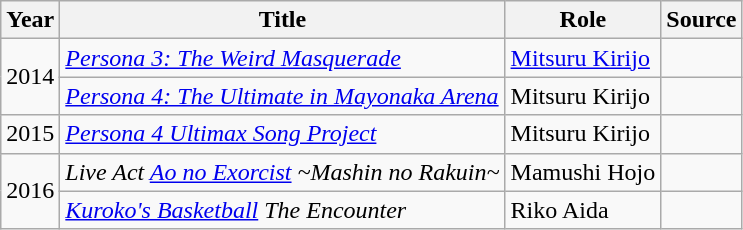<table class="wikitable">
<tr>
<th scope="col">Year</th>
<th scope="col">Title</th>
<th scope="col">Role</th>
<th scope="col">Source</th>
</tr>
<tr>
<td rowspan="2">2014</td>
<td><em><a href='#'>Persona 3: The Weird Masquerade</a></em></td>
<td><a href='#'>Mitsuru Kirijo</a></td>
<td></td>
</tr>
<tr>
<td><em><a href='#'>Persona 4: The Ultimate in Mayonaka Arena</a></em></td>
<td>Mitsuru Kirijo</td>
<td></td>
</tr>
<tr>
<td>2015</td>
<td><em><a href='#'>Persona 4 Ultimax Song Project</a></em></td>
<td>Mitsuru Kirijo</td>
<td></td>
</tr>
<tr>
<td rowspan="2">2016</td>
<td><em>Live Act <a href='#'>Ao no Exorcist</a> ~Mashin no Rakuin~</em></td>
<td>Mamushi Hojo</td>
<td></td>
</tr>
<tr>
<td><em><a href='#'>Kuroko's Basketball</a> The Encounter</em></td>
<td>Riko Aida</td>
<td></td>
</tr>
</table>
